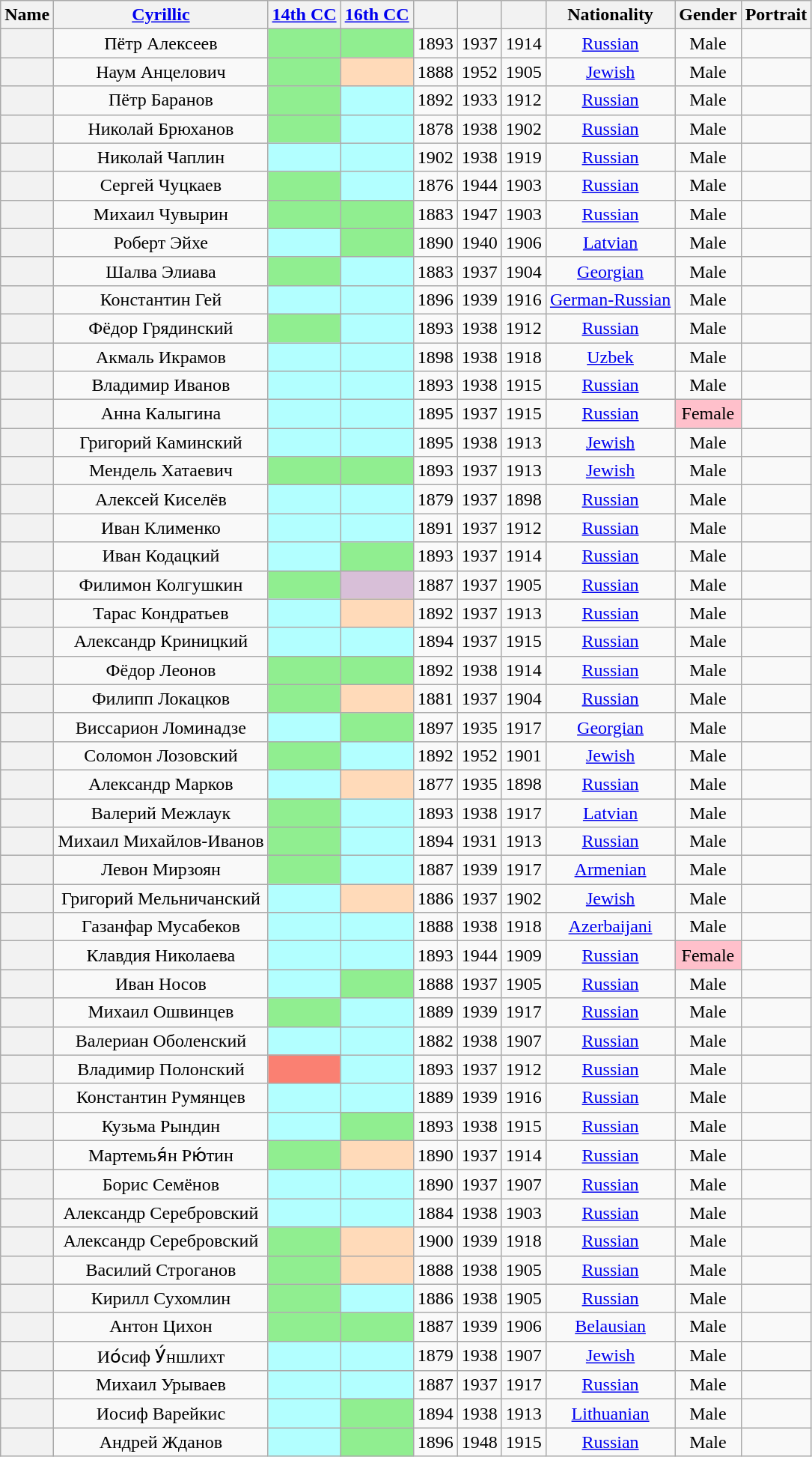<table class="wikitable sortable" style=text-align:center>
<tr>
<th scope="col">Name</th>
<th scope="col" class="unsortable"><a href='#'>Cyrillic</a></th>
<th scope="col"><a href='#'>14th CC</a></th>
<th scope="col"><a href='#'>16th CC</a></th>
<th scope="col"></th>
<th scope="col"></th>
<th scope="col"></th>
<th scope="col">Nationality</th>
<th scope="col">Gender</th>
<th scope="col" class="unsortable">Portrait</th>
</tr>
<tr>
<th align="center" scope="row" style="font-weight:normal;"></th>
<td>Пётр Алексеев</td>
<td bgcolor = LightGreen></td>
<td bgcolor = LightGreen></td>
<td>1893</td>
<td>1937</td>
<td>1914</td>
<td><a href='#'>Russian</a></td>
<td>Male</td>
<td></td>
</tr>
<tr>
<th align="center" scope="row" style="font-weight:normal;"></th>
<td>Наум Анцелович</td>
<td bgcolor = LightGreen></td>
<td bgcolor = PeachPuff></td>
<td>1888</td>
<td>1952</td>
<td>1905</td>
<td><a href='#'>Jewish</a></td>
<td>Male</td>
<td></td>
</tr>
<tr>
<th align="center" scope="row" style="font-weight:normal;"></th>
<td>Пётр Баранов</td>
<td bgcolor = LightGreen></td>
<td bgcolor = #B2FFFF></td>
<td>1892</td>
<td>1933</td>
<td>1912</td>
<td><a href='#'>Russian</a></td>
<td>Male</td>
<td></td>
</tr>
<tr>
<th align="center" scope="row" style="font-weight:normal;"></th>
<td>Николай Брюханов</td>
<td bgcolor = LightGreen></td>
<td bgcolor = #B2FFFF></td>
<td>1878</td>
<td>1938</td>
<td>1902</td>
<td><a href='#'>Russian</a></td>
<td>Male</td>
<td></td>
</tr>
<tr>
<th align="center" scope="row" style="font-weight:normal;"></th>
<td>Николай Чаплин</td>
<td bgcolor = #B2FFFF></td>
<td bgcolor = #B2FFFF></td>
<td>1902</td>
<td>1938</td>
<td>1919</td>
<td><a href='#'>Russian</a></td>
<td>Male</td>
<td></td>
</tr>
<tr>
<th align="center" scope="row" style="font-weight:normal;"></th>
<td>Сергей Чуцкаев</td>
<td bgcolor = LightGreen></td>
<td bgcolor = #B2FFFF></td>
<td>1876</td>
<td>1944</td>
<td>1903</td>
<td><a href='#'>Russian</a></td>
<td>Male</td>
<td></td>
</tr>
<tr>
<th align="center" scope="row" style="font-weight:normal;"></th>
<td>Михаил Чувырин</td>
<td bgcolor = LightGreen></td>
<td bgcolor = LightGreen></td>
<td>1883</td>
<td>1947</td>
<td>1903</td>
<td><a href='#'>Russian</a></td>
<td>Male</td>
<td></td>
</tr>
<tr>
<th align="center" scope="row" style="font-weight:normal;"></th>
<td>Роберт Эйхе</td>
<td bgcolor = #B2FFFF></td>
<td bgcolor = LightGreen></td>
<td>1890</td>
<td>1940</td>
<td>1906</td>
<td><a href='#'>Latvian</a></td>
<td>Male</td>
<td></td>
</tr>
<tr>
<th align="center" scope="row" style="font-weight:normal;"></th>
<td>Шалва Элиава</td>
<td bgcolor = LightGreen></td>
<td bgcolor = #B2FFFF></td>
<td>1883</td>
<td>1937</td>
<td>1904</td>
<td><a href='#'>Georgian</a></td>
<td>Male</td>
<td></td>
</tr>
<tr>
<th align="center" scope="row" style="font-weight:normal;"></th>
<td>Константин Гей</td>
<td bgcolor = #B2FFFF></td>
<td bgcolor = #B2FFFF></td>
<td>1896</td>
<td>1939</td>
<td>1916</td>
<td><a href='#'>German-</a><a href='#'>Russian</a></td>
<td>Male</td>
<td></td>
</tr>
<tr>
<th align="center" scope="row" style="font-weight:normal;"></th>
<td>Фёдор Грядинский</td>
<td bgcolor = LightGreen></td>
<td bgcolor = #B2FFFF></td>
<td>1893</td>
<td>1938</td>
<td>1912</td>
<td><a href='#'>Russian</a></td>
<td>Male</td>
<td></td>
</tr>
<tr>
<th align="center" scope="row" style="font-weight:normal;"></th>
<td>Акмаль Икрамов</td>
<td bgcolor = #B2FFFF></td>
<td bgcolor = #B2FFFF></td>
<td>1898</td>
<td>1938</td>
<td>1918</td>
<td><a href='#'>Uzbek</a></td>
<td>Male</td>
<td></td>
</tr>
<tr>
<th align="center" scope="row" style="font-weight:normal;"></th>
<td>Владимир Иванов</td>
<td bgcolor = #B2FFFF></td>
<td bgcolor = #B2FFFF></td>
<td>1893</td>
<td>1938</td>
<td>1915</td>
<td><a href='#'>Russian</a></td>
<td>Male</td>
<td></td>
</tr>
<tr>
<th align="center" scope="row" style="font-weight:normal;"></th>
<td>Анна Калыгина</td>
<td bgcolor = #B2FFFF></td>
<td bgcolor = #B2FFFF></td>
<td>1895</td>
<td>1937</td>
<td>1915</td>
<td><a href='#'>Russian</a></td>
<td style="background: Pink">Female</td>
<td></td>
</tr>
<tr>
<th align="center" scope="row" style="font-weight:normal;"></th>
<td>Григорий Каминский</td>
<td bgcolor = #B2FFFF></td>
<td bgcolor = #B2FFFF></td>
<td>1895</td>
<td>1938</td>
<td>1913</td>
<td><a href='#'>Jewish</a></td>
<td>Male</td>
<td></td>
</tr>
<tr>
<th align="center" scope="row" style="font-weight:normal;"></th>
<td>Мендель Хатаевич</td>
<td bgcolor = LightGreen></td>
<td bgcolor = LightGreen></td>
<td>1893</td>
<td>1937</td>
<td>1913</td>
<td><a href='#'>Jewish</a></td>
<td>Male</td>
<td></td>
</tr>
<tr>
<th align="center" scope="row" style="font-weight:normal;"></th>
<td>Алексей Киселёв</td>
<td bgcolor = #B2FFFF></td>
<td bgcolor = #B2FFFF></td>
<td>1879</td>
<td>1937</td>
<td>1898</td>
<td><a href='#'>Russian</a></td>
<td>Male</td>
<td></td>
</tr>
<tr>
<th align="center" scope="row" style="font-weight:normal;"></th>
<td>Иван Клименко</td>
<td bgcolor = #B2FFFF></td>
<td bgcolor = #B2FFFF></td>
<td>1891</td>
<td>1937</td>
<td>1912</td>
<td><a href='#'>Russian</a></td>
<td>Male</td>
<td></td>
</tr>
<tr>
<th align="center" scope="row" style="font-weight:normal;"></th>
<td>Иван Кодацкий</td>
<td bgcolor = #B2FFFF></td>
<td bgcolor = LightGreen></td>
<td>1893</td>
<td>1937</td>
<td>1914</td>
<td><a href='#'>Russian</a></td>
<td>Male</td>
<td></td>
</tr>
<tr>
<th align="center" scope="row" style="font-weight:normal;"></th>
<td>Филимон Колгушкин</td>
<td bgcolor = LightGreen></td>
<td bgcolor = Thistle></td>
<td>1887</td>
<td>1937</td>
<td>1905</td>
<td><a href='#'>Russian</a></td>
<td>Male</td>
<td></td>
</tr>
<tr>
<th align="center" scope="row" style="font-weight:normal;"></th>
<td>Тарас Кондратьев</td>
<td bgcolor = #B2FFFF></td>
<td bgcolor = PeachPuff></td>
<td>1892</td>
<td>1937</td>
<td>1913</td>
<td><a href='#'>Russian</a></td>
<td>Male</td>
<td></td>
</tr>
<tr>
<th align="center" scope="row" style="font-weight:normal;"></th>
<td>Александр Криницкий</td>
<td bgcolor = #B2FFFF></td>
<td bgcolor = #B2FFFF></td>
<td>1894</td>
<td>1937</td>
<td>1915</td>
<td><a href='#'>Russian</a></td>
<td>Male</td>
<td></td>
</tr>
<tr>
<th align="center" scope="row" style="font-weight:normal;"></th>
<td>Фёдор Леонов</td>
<td bgcolor = LightGreen></td>
<td bgcolor = LightGreen></td>
<td>1892</td>
<td>1938</td>
<td>1914</td>
<td><a href='#'>Russian</a></td>
<td>Male</td>
<td></td>
</tr>
<tr>
<th align="center" scope="row" style="font-weight:normal;"></th>
<td>Филипп Локацков</td>
<td bgcolor = LightGreen></td>
<td bgcolor = PeachPuff></td>
<td>1881</td>
<td>1937</td>
<td>1904</td>
<td><a href='#'>Russian</a></td>
<td>Male</td>
<td></td>
</tr>
<tr>
<th align="center" scope="row" style="font-weight:normal;"></th>
<td>Виссарион Ломинадзе</td>
<td bgcolor = #B2FFFF></td>
<td bgcolor = LightGreen></td>
<td>1897</td>
<td>1935</td>
<td>1917</td>
<td><a href='#'>Georgian</a></td>
<td>Male</td>
<td></td>
</tr>
<tr>
<th align="center" scope="row" style="font-weight:normal;"></th>
<td>Соломон Лозовский</td>
<td bgcolor = LightGreen></td>
<td bgcolor = #B2FFFF></td>
<td>1892</td>
<td>1952</td>
<td>1901</td>
<td><a href='#'>Jewish</a></td>
<td>Male</td>
<td></td>
</tr>
<tr>
<th align="center" scope="row" style="font-weight:normal;"></th>
<td>Александр Марков</td>
<td bgcolor = #B2FFFF></td>
<td bgcolor = PeachPuff></td>
<td>1877</td>
<td>1935</td>
<td>1898</td>
<td><a href='#'>Russian</a></td>
<td>Male</td>
<td></td>
</tr>
<tr>
<th align="center" scope="row" style="font-weight:normal;"></th>
<td>Валерий Межлаук</td>
<td bgcolor = LightGreen></td>
<td bgcolor = #B2FFFF></td>
<td>1893</td>
<td>1938</td>
<td>1917</td>
<td><a href='#'>Latvian</a></td>
<td>Male</td>
<td></td>
</tr>
<tr>
<th align="center" scope="row" style="font-weight:normal;"></th>
<td>Михаил Михайлов-Иванов</td>
<td bgcolor = LightGreen></td>
<td bgcolor = #B2FFFF></td>
<td>1894</td>
<td>1931</td>
<td>1913</td>
<td><a href='#'>Russian</a></td>
<td>Male</td>
<td></td>
</tr>
<tr>
<th align="center" scope="row" style="font-weight:normal;"></th>
<td>Левон Мирзоян</td>
<td bgcolor = LightGreen></td>
<td bgcolor = #B2FFFF></td>
<td>1887</td>
<td>1939</td>
<td>1917</td>
<td><a href='#'>Armenian</a></td>
<td>Male</td>
<td></td>
</tr>
<tr>
<th align="center" scope="row" style="font-weight:normal;"></th>
<td>Григорий Мельничанский</td>
<td bgcolor = #B2FFFF></td>
<td bgcolor = PeachPuff></td>
<td>1886</td>
<td>1937</td>
<td>1902</td>
<td><a href='#'>Jewish</a></td>
<td>Male</td>
<td></td>
</tr>
<tr>
<th align="center" scope="row" style="font-weight:normal;"></th>
<td>Газанфар Мусабеков</td>
<td bgcolor = #B2FFFF></td>
<td bgcolor = #B2FFFF></td>
<td>1888</td>
<td>1938</td>
<td>1918</td>
<td><a href='#'>Azerbaijani</a></td>
<td>Male</td>
<td></td>
</tr>
<tr>
<th align="center" scope="row" style="font-weight:normal;"></th>
<td>Клавдия Николаева</td>
<td bgcolor = #B2FFFF></td>
<td bgcolor = #B2FFFF></td>
<td>1893</td>
<td>1944</td>
<td>1909</td>
<td><a href='#'>Russian</a></td>
<td style="background: Pink">Female</td>
<td></td>
</tr>
<tr>
<th align="center" scope="row" style="font-weight:normal;"></th>
<td>Иван Носов</td>
<td bgcolor = #B2FFFF></td>
<td bgcolor = LightGreen></td>
<td>1888</td>
<td>1937</td>
<td>1905</td>
<td><a href='#'>Russian</a></td>
<td>Male</td>
<td></td>
</tr>
<tr>
<th align="center" scope="row" style="font-weight:normal;"></th>
<td>Михаил Ошвинцев</td>
<td bgcolor = LightGreen></td>
<td bgcolor = #B2FFFF></td>
<td>1889</td>
<td>1939</td>
<td>1917</td>
<td><a href='#'>Russian</a></td>
<td>Male</td>
<td></td>
</tr>
<tr>
<th align="center" scope="row" style="font-weight:normal;"></th>
<td>Валериан Оболенский</td>
<td bgcolor = #B2FFFF></td>
<td bgcolor = #B2FFFF></td>
<td>1882</td>
<td>1938</td>
<td>1907</td>
<td><a href='#'>Russian</a></td>
<td>Male</td>
<td></td>
</tr>
<tr>
<th align="center" scope="row" style="font-weight:normal;"></th>
<td>Владимир Полонский</td>
<td bgcolor = Salmon></td>
<td bgcolor = #B2FFFF></td>
<td>1893</td>
<td>1937</td>
<td>1912</td>
<td><a href='#'>Russian</a></td>
<td>Male</td>
<td></td>
</tr>
<tr>
<th align="center" scope="row" style="font-weight:normal;"></th>
<td>Константин Румянцев</td>
<td bgcolor = #B2FFFF></td>
<td bgcolor = #B2FFFF></td>
<td>1889</td>
<td>1939</td>
<td>1916</td>
<td><a href='#'>Russian</a></td>
<td>Male</td>
<td></td>
</tr>
<tr>
<th align="center" scope="row" style="font-weight:normal;"></th>
<td>Кузьма Рындин</td>
<td bgcolor = #B2FFFF></td>
<td bgcolor = LightGreen></td>
<td>1893</td>
<td>1938</td>
<td>1915</td>
<td><a href='#'>Russian</a></td>
<td>Male</td>
<td></td>
</tr>
<tr>
<th align="center" scope="row" style="font-weight:normal;"></th>
<td>Мартемья́н Рю́тин</td>
<td bgcolor = LightGreen></td>
<td bgcolor = PeachPuff></td>
<td>1890</td>
<td>1937</td>
<td>1914</td>
<td><a href='#'>Russian</a></td>
<td>Male</td>
<td></td>
</tr>
<tr>
<th align="center" scope="row" style="font-weight:normal;"></th>
<td>Борис Семёнов</td>
<td bgcolor = #B2FFFF></td>
<td bgcolor = #B2FFFF></td>
<td>1890</td>
<td>1937</td>
<td>1907</td>
<td><a href='#'>Russian</a></td>
<td>Male</td>
<td></td>
</tr>
<tr>
<th align="center" scope="row" style="font-weight:normal;"></th>
<td>Александр Серебровский</td>
<td bgcolor = #B2FFFF></td>
<td bgcolor = #B2FFFF></td>
<td>1884</td>
<td>1938</td>
<td>1903</td>
<td><a href='#'>Russian</a></td>
<td>Male</td>
<td></td>
</tr>
<tr>
<th align="center" scope="row" style="font-weight:normal;"></th>
<td>Александр Серебровский</td>
<td bgcolor = LightGreen></td>
<td bgcolor = PeachPuff></td>
<td>1900</td>
<td>1939</td>
<td>1918</td>
<td><a href='#'>Russian</a></td>
<td>Male</td>
<td></td>
</tr>
<tr>
<th align="center" scope="row" style="font-weight:normal;"></th>
<td>Василий Строганов</td>
<td bgcolor = LightGreen></td>
<td bgcolor = PeachPuff></td>
<td>1888</td>
<td>1938</td>
<td>1905</td>
<td><a href='#'>Russian</a></td>
<td>Male</td>
<td></td>
</tr>
<tr>
<th align="center" scope="row" style="font-weight:normal;"></th>
<td>Кирилл Сухомлин</td>
<td bgcolor = LightGreen></td>
<td bgcolor = #B2FFFF></td>
<td>1886</td>
<td>1938</td>
<td>1905</td>
<td><a href='#'>Russian</a></td>
<td>Male</td>
<td></td>
</tr>
<tr>
<th align="center" scope="row" style="font-weight:normal;"></th>
<td>Антон Цихон</td>
<td bgcolor = LightGreen></td>
<td bgcolor = LightGreen></td>
<td>1887</td>
<td>1939</td>
<td>1906</td>
<td><a href='#'>Belausian</a></td>
<td>Male</td>
<td></td>
</tr>
<tr>
<th align="center" scope="row" style="font-weight:normal;"></th>
<td>Ио́сиф У́ншлихт</td>
<td bgcolor = #B2FFFF></td>
<td bgcolor = #B2FFFF></td>
<td>1879</td>
<td>1938</td>
<td>1907</td>
<td><a href='#'>Jewish</a></td>
<td>Male</td>
<td></td>
</tr>
<tr>
<th align="center" scope="row" style="font-weight:normal;"></th>
<td>Михаил Урываев</td>
<td bgcolor = #B2FFFF></td>
<td bgcolor = #B2FFFF></td>
<td>1887</td>
<td>1937</td>
<td>1917</td>
<td><a href='#'>Russian</a></td>
<td>Male</td>
<td></td>
</tr>
<tr>
<th align="center" scope="row" style="font-weight:normal;"></th>
<td>Иосиф Варейкис</td>
<td bgcolor = #B2FFFF></td>
<td bgcolor = LightGreen></td>
<td>1894</td>
<td>1938</td>
<td>1913</td>
<td><a href='#'>Lithuanian</a></td>
<td>Male</td>
<td></td>
</tr>
<tr>
<th align="center" scope="row" style="font-weight:normal;"></th>
<td>Андрей Жданов</td>
<td bgcolor = #B2FFFF></td>
<td bgcolor = LightGreen></td>
<td>1896</td>
<td>1948</td>
<td>1915</td>
<td><a href='#'>Russian</a></td>
<td>Male</td>
<td></td>
</tr>
</table>
